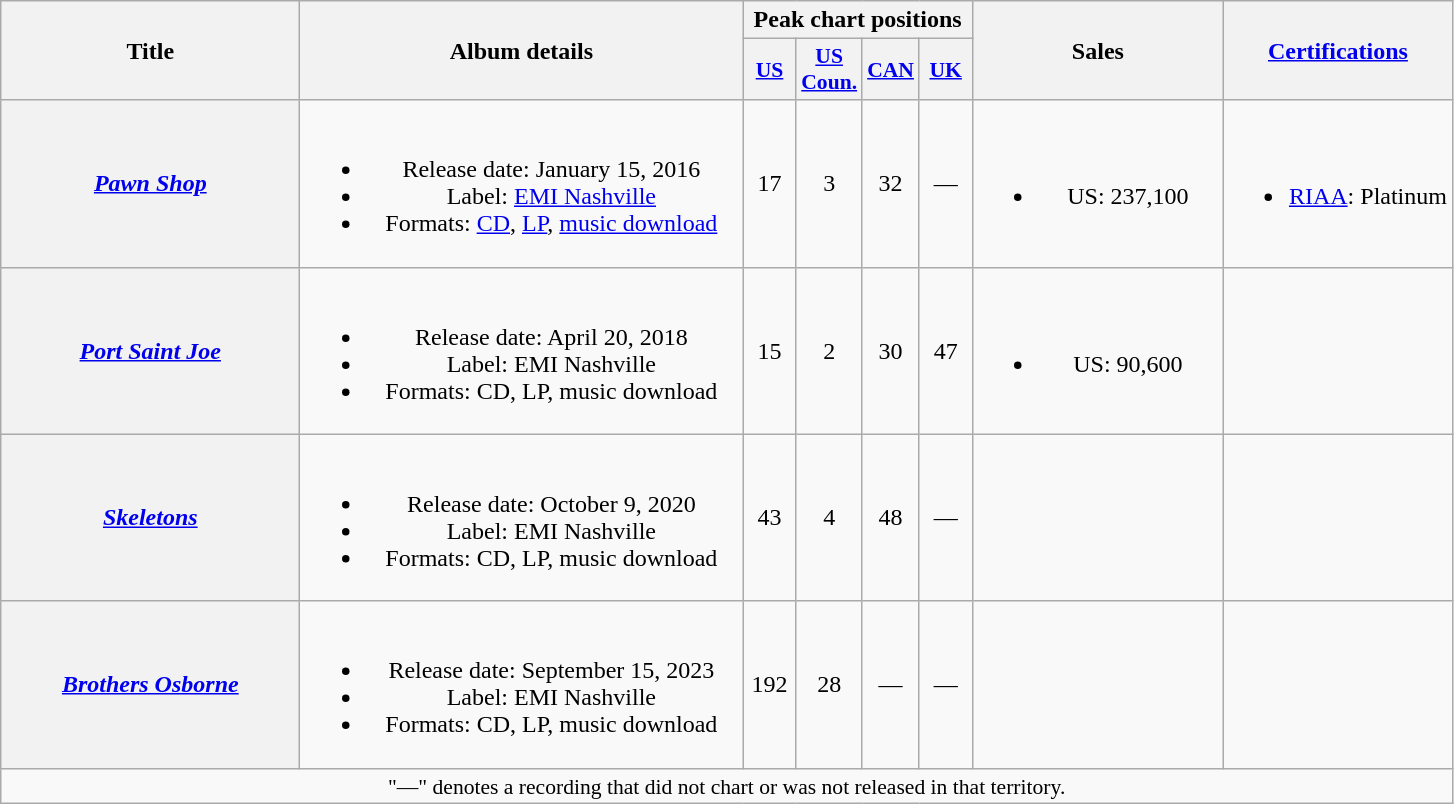<table class="wikitable plainrowheaders" style="text-align:center;">
<tr>
<th scope="col" rowspan="2" style="width:12em;">Title</th>
<th scope="col" rowspan="2" style="width:18em;">Album details</th>
<th scope="col" colspan="4">Peak chart positions</th>
<th scope="col" rowspan="2" style="width:10em;">Sales</th>
<th scope="col" rowspan="2"><a href='#'>Certifications</a></th>
</tr>
<tr>
<th scope="col" style="width:2em;font-size:90%;"><a href='#'>US</a><br></th>
<th scope="col" style="width:2.5em;font-size:90%;"><a href='#'>US<br>Coun.</a><br></th>
<th scope="col" style="width:2em;font-size:90%;"><a href='#'>CAN</a><br></th>
<th scope="col" style="width:2em;font-size:90%;"><a href='#'>UK</a><br></th>
</tr>
<tr>
<th scope="row"><em><a href='#'>Pawn Shop</a></em></th>
<td><br><ul><li>Release date: January 15, 2016</li><li>Label: <a href='#'>EMI Nashville</a></li><li>Formats: <a href='#'>CD</a>, <a href='#'>LP</a>, <a href='#'>music download</a></li></ul></td>
<td>17</td>
<td>3</td>
<td>32</td>
<td>—</td>
<td><br><ul><li>US: 237,100</li></ul></td>
<td><br><ul><li><a href='#'>RIAA</a>: Platinum</li></ul></td>
</tr>
<tr>
<th scope="row"><em><a href='#'>Port Saint Joe</a></em></th>
<td><br><ul><li>Release date: April 20, 2018</li><li>Label: EMI Nashville</li><li>Formats: CD, LP, music download</li></ul></td>
<td>15</td>
<td>2</td>
<td>30</td>
<td>47</td>
<td><br><ul><li>US: 90,600</li></ul></td>
<td></td>
</tr>
<tr>
<th scope="row"><em><a href='#'>Skeletons</a></em></th>
<td><br><ul><li>Release date: October 9, 2020</li><li>Label: EMI Nashville</li><li>Formats: CD, LP, music download</li></ul></td>
<td>43</td>
<td>4</td>
<td>48</td>
<td>—</td>
<td></td>
<td></td>
</tr>
<tr>
<th scope="row"><em><a href='#'>Brothers Osborne</a></em></th>
<td><br><ul><li>Release date: September 15, 2023</li><li>Label: EMI Nashville</li><li>Formats: CD, LP, music download</li></ul></td>
<td>192</td>
<td>28</td>
<td>—</td>
<td>—</td>
<td></td>
<td></td>
</tr>
<tr>
<td colspan="8" style="font-size:90%">"—" denotes a recording that did not chart or was not released in that territory.</td>
</tr>
</table>
